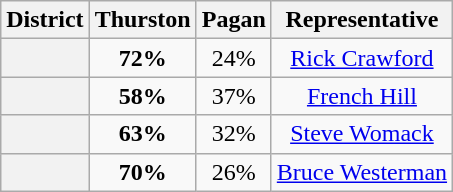<table class=wikitable>
<tr>
<th>District</th>
<th>Thurston</th>
<th>Pagan</th>
<th>Representative</th>
</tr>
<tr align=center>
<th></th>
<td><strong>72%</strong></td>
<td>24%</td>
<td><a href='#'>Rick Crawford</a></td>
</tr>
<tr align=center>
<th></th>
<td><strong>58%</strong></td>
<td>37%</td>
<td><a href='#'>French Hill</a></td>
</tr>
<tr align=center>
<th></th>
<td><strong>63%</strong></td>
<td>32%</td>
<td><a href='#'>Steve Womack</a></td>
</tr>
<tr align=center>
<th></th>
<td><strong>70%</strong></td>
<td>26%</td>
<td><a href='#'>Bruce Westerman</a></td>
</tr>
</table>
